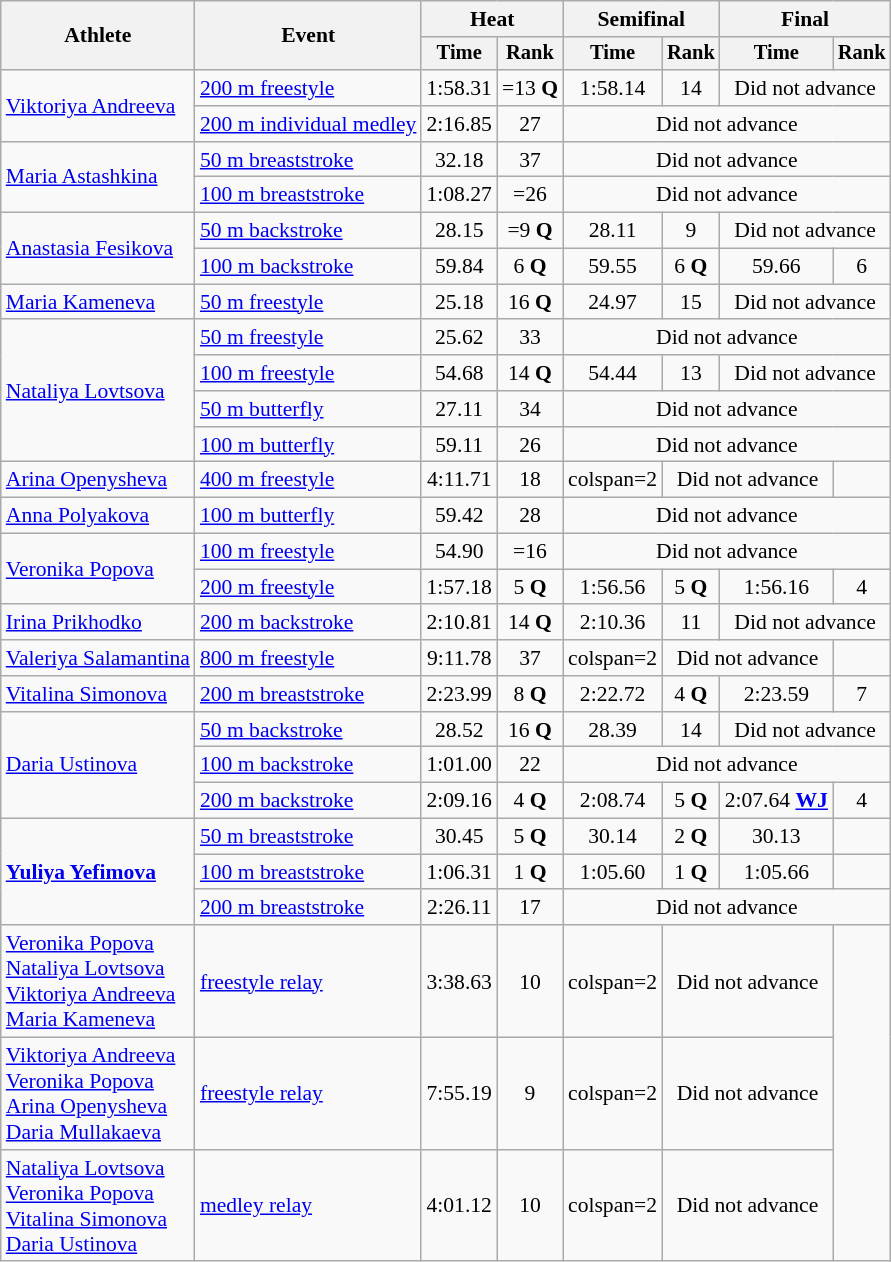<table class=wikitable style="font-size:90%">
<tr>
<th rowspan="2">Athlete</th>
<th rowspan="2">Event</th>
<th colspan="2">Heat</th>
<th colspan="2">Semifinal</th>
<th colspan="2">Final</th>
</tr>
<tr style="font-size:95%">
<th>Time</th>
<th>Rank</th>
<th>Time</th>
<th>Rank</th>
<th>Time</th>
<th>Rank</th>
</tr>
<tr align=center>
<td align=left rowspan=2><a href='#'>Viktoriya Andreeva</a></td>
<td align=left><a href='#'>200 m freestyle</a></td>
<td>1:58.31</td>
<td>=13 <strong>Q</strong></td>
<td>1:58.14</td>
<td>14</td>
<td colspan=2>Did not advance</td>
</tr>
<tr align=center>
<td align=left><a href='#'>200 m individual medley</a></td>
<td>2:16.85</td>
<td>27</td>
<td colspan=4>Did not advance</td>
</tr>
<tr align=center>
<td align=left rowspan=2><a href='#'>Maria Astashkina</a></td>
<td align=left><a href='#'>50 m breaststroke</a></td>
<td>32.18</td>
<td>37</td>
<td colspan=4>Did not advance</td>
</tr>
<tr align=center>
<td align=left><a href='#'>100 m breaststroke</a></td>
<td>1:08.27</td>
<td>=26</td>
<td colspan=4>Did not advance</td>
</tr>
<tr align=center>
<td align=left rowspan=2><a href='#'>Anastasia Fesikova</a></td>
<td align=left><a href='#'>50 m backstroke</a></td>
<td>28.15</td>
<td>=9 <strong>Q</strong></td>
<td>28.11</td>
<td>9</td>
<td colspan=2>Did not advance</td>
</tr>
<tr align=center>
<td align=left><a href='#'>100 m backstroke</a></td>
<td>59.84</td>
<td>6 <strong>Q</strong></td>
<td>59.55</td>
<td>6 <strong>Q</strong></td>
<td>59.66</td>
<td>6</td>
</tr>
<tr align=center>
<td align=left><a href='#'>Maria Kameneva</a></td>
<td align=left><a href='#'>50 m freestyle</a></td>
<td>25.18</td>
<td>16 <strong>Q</strong></td>
<td>24.97</td>
<td>15</td>
<td colspan=2>Did not advance</td>
</tr>
<tr align=center>
<td align=left rowspan=4><a href='#'>Nataliya Lovtsova</a></td>
<td align=left><a href='#'>50 m freestyle</a></td>
<td>25.62</td>
<td>33</td>
<td colspan=4>Did not advance</td>
</tr>
<tr align=center>
<td align=left><a href='#'>100 m freestyle</a></td>
<td>54.68</td>
<td>14 <strong>Q</strong></td>
<td>54.44</td>
<td>13</td>
<td colspan=2>Did not advance</td>
</tr>
<tr align=center>
<td align=left><a href='#'>50 m butterfly</a></td>
<td>27.11</td>
<td>34</td>
<td colspan=4>Did not advance</td>
</tr>
<tr align=center>
<td align=left><a href='#'>100 m butterfly</a></td>
<td>59.11</td>
<td>26</td>
<td colspan=4>Did not advance</td>
</tr>
<tr align=center>
<td align=left><a href='#'>Arina Openysheva</a></td>
<td align=left><a href='#'>400 m freestyle</a></td>
<td>4:11.71</td>
<td>18</td>
<td>colspan=2 </td>
<td colspan=2>Did not advance</td>
</tr>
<tr align=center>
<td align=left><a href='#'>Anna Polyakova</a></td>
<td align=left><a href='#'>100 m butterfly</a></td>
<td>59.42</td>
<td>28</td>
<td colspan=4>Did not advance</td>
</tr>
<tr align=center>
<td align=left rowspan=2><a href='#'>Veronika Popova</a></td>
<td align=left><a href='#'>100 m freestyle</a></td>
<td>54.90</td>
<td>=16</td>
<td colspan=4>Did not advance</td>
</tr>
<tr align=center>
<td align=left><a href='#'>200 m freestyle</a></td>
<td>1:57.18</td>
<td>5 <strong>Q</strong></td>
<td>1:56.56</td>
<td>5 <strong>Q</strong></td>
<td>1:56.16</td>
<td>4</td>
</tr>
<tr align=center>
<td align=left><a href='#'>Irina Prikhodko</a></td>
<td align=left><a href='#'>200 m backstroke</a></td>
<td>2:10.81</td>
<td>14 <strong>Q</strong></td>
<td>2:10.36</td>
<td>11</td>
<td colspan=2>Did not advance</td>
</tr>
<tr align=center>
<td align=left><a href='#'>Valeriya Salamantina</a></td>
<td align=left><a href='#'>800 m freestyle</a></td>
<td>9:11.78</td>
<td>37</td>
<td>colspan=2 </td>
<td colspan=2>Did not advance</td>
</tr>
<tr align=center>
<td align=left><a href='#'>Vitalina Simonova</a></td>
<td align=left><a href='#'>200 m breaststroke</a></td>
<td>2:23.99</td>
<td>8 <strong>Q</strong></td>
<td>2:22.72</td>
<td>4 <strong>Q</strong></td>
<td>2:23.59</td>
<td>7</td>
</tr>
<tr align=center>
<td align=left rowspan=3><a href='#'>Daria Ustinova</a></td>
<td align=left><a href='#'>50 m backstroke</a></td>
<td>28.52</td>
<td>16 <strong>Q</strong></td>
<td>28.39</td>
<td>14</td>
<td colspan=2>Did not advance</td>
</tr>
<tr align=center>
<td align=left><a href='#'>100 m backstroke</a></td>
<td>1:01.00</td>
<td>22</td>
<td colspan=4>Did not advance</td>
</tr>
<tr align=center>
<td align=left><a href='#'>200 m backstroke</a></td>
<td>2:09.16</td>
<td>4 <strong>Q</strong></td>
<td>2:08.74</td>
<td>5 <strong>Q</strong></td>
<td>2:07.64 <strong><a href='#'>WJ</a></strong></td>
<td>4</td>
</tr>
<tr align=center>
<td align=left rowspan=3><strong><a href='#'>Yuliya Yefimova</a></strong></td>
<td align=left><a href='#'>50 m breaststroke</a></td>
<td>30.45</td>
<td>5 <strong>Q</strong></td>
<td>30.14</td>
<td>2 <strong>Q</strong></td>
<td>30.13</td>
<td></td>
</tr>
<tr align=center>
<td align=left><a href='#'>100 m breaststroke</a></td>
<td>1:06.31</td>
<td>1 <strong>Q</strong></td>
<td>1:05.60</td>
<td>1 <strong>Q</strong></td>
<td>1:05.66</td>
<td></td>
</tr>
<tr align=center>
<td align=left><a href='#'>200 m breaststroke</a></td>
<td>2:26.11</td>
<td>17</td>
<td colspan=4>Did not advance</td>
</tr>
<tr align=center>
<td align=left><a href='#'>Veronika Popova</a><br><a href='#'>Nataliya Lovtsova</a><br><a href='#'>Viktoriya Andreeva</a><br><a href='#'>Maria Kameneva</a></td>
<td align=left><a href='#'> freestyle relay</a></td>
<td>3:38.63</td>
<td>10</td>
<td>colspan=2 </td>
<td colspan=2>Did not advance</td>
</tr>
<tr align=center>
<td align=left><a href='#'>Viktoriya Andreeva</a><br><a href='#'>Veronika Popova</a><br><a href='#'>Arina Openysheva</a><br><a href='#'>Daria Mullakaeva</a></td>
<td align=left><a href='#'> freestyle relay</a></td>
<td>7:55.19</td>
<td>9</td>
<td>colspan=2 </td>
<td colspan=2>Did not advance</td>
</tr>
<tr align=center>
<td align=left><a href='#'>Nataliya Lovtsova</a><br><a href='#'>Veronika Popova</a><br><a href='#'>Vitalina Simonova</a><br><a href='#'>Daria Ustinova</a></td>
<td align=left><a href='#'> medley relay</a></td>
<td>4:01.12</td>
<td>10</td>
<td>colspan=2 </td>
<td colspan=2>Did not advance</td>
</tr>
</table>
